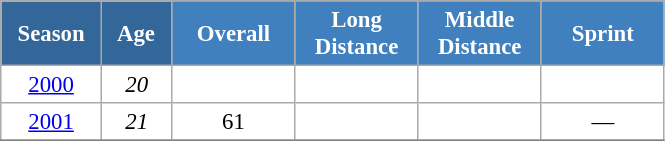<table class="wikitable" style="font-size:95%; text-align:center; border:grey solid 1px; border-collapse:collapse; background:#ffffff;">
<tr>
<th style="background-color:#369; color:white; width:60px;" rowspan="2"> Season </th>
<th style="background-color:#369; color:white; width:40px;" rowspan="2"> Age </th>
</tr>
<tr>
<th style="background-color:#4180be; color:white; width:75px;">Overall</th>
<th style="background-color:#4180be; color:white; width:75px;">Long Distance</th>
<th style="background-color:#4180be; color:white; width:75px;">Middle Distance</th>
<th style="background-color:#4180be; color:white; width:75px;">Sprint</th>
</tr>
<tr>
<td><a href='#'>2000</a></td>
<td><em>20</em></td>
<td></td>
<td></td>
<td></td>
<td></td>
</tr>
<tr>
<td><a href='#'>2001</a></td>
<td><em>21</em></td>
<td>61</td>
<td></td>
<td></td>
<td>—</td>
</tr>
<tr>
</tr>
</table>
